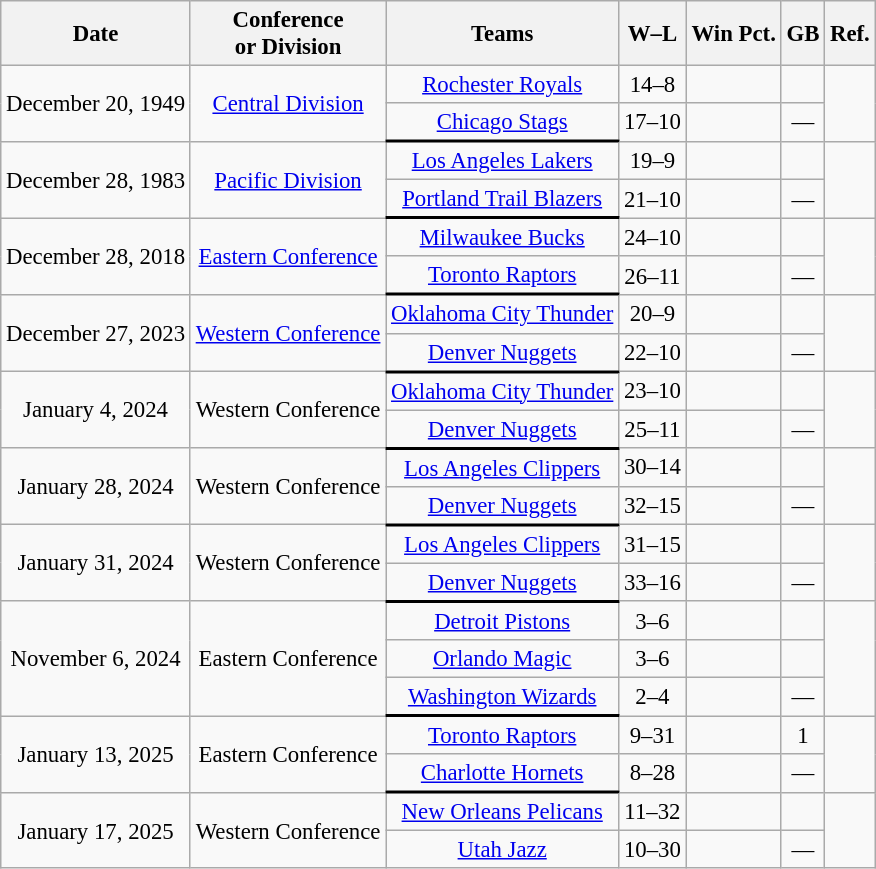<table class="wikitable" style="text-align:center; font-size: 95%;">
<tr>
<th>Date</th>
<th>Conference<br>or Division</th>
<th>Teams</th>
<th>W–L</th>
<th>Win Pct.</th>
<th>GB</th>
<th>Ref.</th>
</tr>
<tr>
<td rowspan=2>December 20, 1949</td>
<td rowspan=2><a href='#'>Central Division</a></td>
<td><a href='#'>Rochester Royals</a></td>
<td>14–8</td>
<td></td>
<td></td>
<td rowspan=2></td>
</tr>
<tr>
<td style="border-bottom:2px solid black"><a href='#'>Chicago Stags</a></td>
<td>17–10</td>
<td></td>
<td>—</td>
</tr>
<tr>
<td rowspan=2>December 28, 1983</td>
<td rowspan=2><a href='#'>Pacific Division</a></td>
<td><a href='#'>Los Angeles Lakers</a></td>
<td>19–9</td>
<td></td>
<td></td>
<td rowspan=2></td>
</tr>
<tr>
<td style="border-bottom:2px solid black"><a href='#'>Portland Trail Blazers</a></td>
<td>21–10</td>
<td></td>
<td>—</td>
</tr>
<tr>
<td rowspan=2>December 28, 2018</td>
<td rowspan=2><a href='#'>Eastern Conference</a></td>
<td><a href='#'>Milwaukee Bucks</a></td>
<td>24–10</td>
<td></td>
<td></td>
<td rowspan=2></td>
</tr>
<tr>
<td style="border-bottom:2px solid black"><a href='#'>Toronto Raptors</a></td>
<td>26–11</td>
<td></td>
<td>—</td>
</tr>
<tr>
<td rowspan=2>December 27, 2023</td>
<td rowspan=2><a href='#'>Western Conference</a></td>
<td><a href='#'>Oklahoma City Thunder</a></td>
<td>20–9</td>
<td></td>
<td></td>
<td rowspan=2></td>
</tr>
<tr>
<td style="border-bottom:2px solid black"><a href='#'>Denver Nuggets</a></td>
<td>22–10</td>
<td></td>
<td>—</td>
</tr>
<tr>
<td rowspan=2>January 4, 2024</td>
<td rowspan=2>Western Conference</td>
<td><a href='#'>Oklahoma City Thunder</a></td>
<td>23–10</td>
<td></td>
<td></td>
<td rowspan=2></td>
</tr>
<tr>
<td style="border-bottom:2px solid black"><a href='#'>Denver Nuggets</a></td>
<td>25–11</td>
<td></td>
<td>—</td>
</tr>
<tr>
<td rowspan=2>January 28, 2024</td>
<td rowspan=2>Western Conference</td>
<td><a href='#'>Los Angeles Clippers</a></td>
<td>30–14</td>
<td></td>
<td></td>
<td rowspan=2></td>
</tr>
<tr>
<td style="border-bottom:2px solid black"><a href='#'>Denver Nuggets</a></td>
<td>32–15</td>
<td></td>
<td>—</td>
</tr>
<tr>
<td rowspan=2>January 31, 2024</td>
<td rowspan=2>Western Conference</td>
<td><a href='#'>Los Angeles Clippers</a></td>
<td>31–15</td>
<td></td>
<td></td>
<td rowspan=2></td>
</tr>
<tr>
<td style="border-bottom:2px solid black"><a href='#'>Denver Nuggets</a></td>
<td>33–16</td>
<td></td>
<td>—</td>
</tr>
<tr>
<td rowspan=3>November 6, 2024</td>
<td rowspan=3>Eastern Conference</td>
<td><a href='#'>Detroit Pistons</a></td>
<td>3–6</td>
<td></td>
<td></td>
<td rowspan=3></td>
</tr>
<tr>
<td><a href='#'>Orlando Magic</a></td>
<td>3–6</td>
<td></td>
<td></td>
</tr>
<tr>
<td style="border-bottom:2px solid black"><a href='#'>Washington Wizards</a></td>
<td>2–4</td>
<td></td>
<td>—</td>
</tr>
<tr>
<td rowspan=2>January 13, 2025</td>
<td rowspan=2>Eastern Conference</td>
<td><a href='#'>Toronto Raptors</a></td>
<td>9–31</td>
<td></td>
<td>1</td>
<td rowspan=2></td>
</tr>
<tr>
<td style="border-bottom:2px solid black"><a href='#'>Charlotte Hornets</a></td>
<td>8–28</td>
<td></td>
<td>—</td>
</tr>
<tr>
<td rowspan=2>January 17, 2025</td>
<td rowspan=2>Western Conference</td>
<td><a href='#'>New Orleans Pelicans</a></td>
<td>11–32</td>
<td></td>
<td></td>
<td rowspan=2></td>
</tr>
<tr>
<td><a href='#'>Utah Jazz</a></td>
<td>10–30</td>
<td></td>
<td>—</td>
</tr>
</table>
